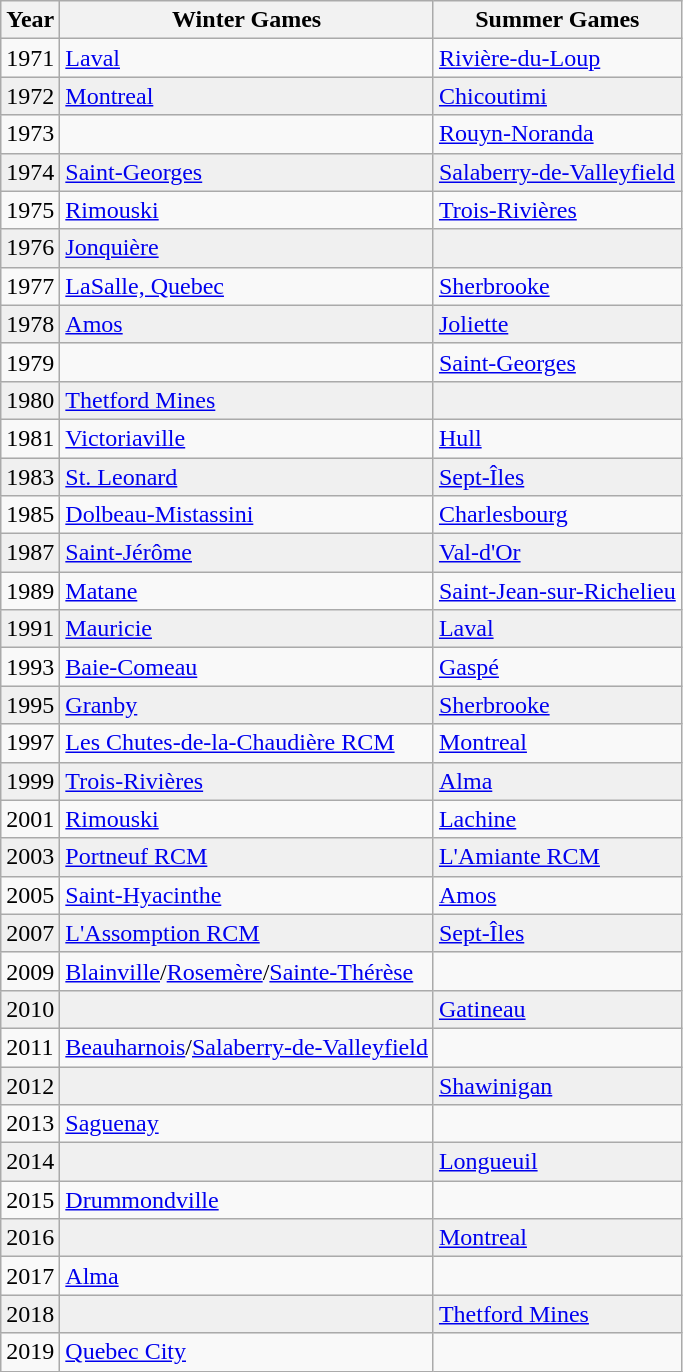<table class="wikitable">
<tr>
<th>Year</th>
<th>Winter Games</th>
<th>Summer Games</th>
</tr>
<tr>
<td>1971</td>
<td><a href='#'>Laval</a></td>
<td><a href='#'>Rivière-du-Loup</a></td>
</tr>
<tr bgcolor="#f0f0f0">
<td>1972</td>
<td><a href='#'>Montreal</a></td>
<td><a href='#'>Chicoutimi</a></td>
</tr>
<tr>
<td>1973</td>
<td></td>
<td><a href='#'>Rouyn-Noranda</a></td>
</tr>
<tr bgcolor="#f0f0f0">
<td>1974</td>
<td><a href='#'>Saint-Georges</a></td>
<td><a href='#'>Salaberry-de-Valleyfield</a></td>
</tr>
<tr>
<td>1975</td>
<td><a href='#'>Rimouski</a></td>
<td><a href='#'>Trois-Rivières</a></td>
</tr>
<tr bgcolor="#f0f0f0">
<td>1976</td>
<td><a href='#'>Jonquière</a></td>
<td></td>
</tr>
<tr>
<td>1977</td>
<td><a href='#'>LaSalle, Quebec</a></td>
<td><a href='#'>Sherbrooke</a></td>
</tr>
<tr bgcolor="#f0f0f0">
<td>1978</td>
<td><a href='#'>Amos</a></td>
<td><a href='#'>Joliette</a></td>
</tr>
<tr>
<td>1979</td>
<td></td>
<td><a href='#'>Saint-Georges</a></td>
</tr>
<tr bgcolor="#f0f0f0">
<td>1980</td>
<td><a href='#'>Thetford Mines</a></td>
<td></td>
</tr>
<tr>
<td>1981</td>
<td><a href='#'>Victoriaville</a></td>
<td><a href='#'>Hull</a></td>
</tr>
<tr bgcolor="#f0f0f0">
<td>1983</td>
<td><a href='#'>St. Leonard</a></td>
<td><a href='#'>Sept-Îles</a></td>
</tr>
<tr>
<td>1985</td>
<td><a href='#'>Dolbeau-Mistassini</a></td>
<td><a href='#'>Charlesbourg</a></td>
</tr>
<tr bgcolor="#f0f0f0">
<td>1987</td>
<td><a href='#'>Saint-Jérôme</a></td>
<td><a href='#'>Val-d'Or</a></td>
</tr>
<tr>
<td>1989</td>
<td><a href='#'>Matane</a></td>
<td><a href='#'>Saint-Jean-sur-Richelieu</a></td>
</tr>
<tr bgcolor="#f0f0f0">
<td>1991</td>
<td><a href='#'>Mauricie</a></td>
<td><a href='#'>Laval</a></td>
</tr>
<tr>
<td>1993</td>
<td><a href='#'>Baie-Comeau</a></td>
<td><a href='#'>Gaspé</a></td>
</tr>
<tr bgcolor="#f0f0f0">
<td>1995</td>
<td><a href='#'>Granby</a></td>
<td><a href='#'>Sherbrooke</a></td>
</tr>
<tr>
<td>1997</td>
<td><a href='#'>Les Chutes-de-la-Chaudière RCM</a></td>
<td><a href='#'>Montreal</a></td>
</tr>
<tr bgcolor="#f0f0f0">
<td>1999</td>
<td><a href='#'>Trois-Rivières</a></td>
<td><a href='#'>Alma</a></td>
</tr>
<tr>
<td>2001</td>
<td><a href='#'>Rimouski</a></td>
<td><a href='#'>Lachine</a></td>
</tr>
<tr bgcolor="#f0f0f0">
<td>2003</td>
<td><a href='#'>Portneuf RCM</a></td>
<td><a href='#'>L'Amiante RCM</a></td>
</tr>
<tr>
<td>2005</td>
<td><a href='#'>Saint-Hyacinthe</a></td>
<td><a href='#'>Amos</a></td>
</tr>
<tr bgcolor="#f0f0f0">
<td>2007</td>
<td><a href='#'>L'Assomption RCM</a></td>
<td><a href='#'>Sept-Îles</a></td>
</tr>
<tr>
<td>2009</td>
<td><a href='#'>Blainville</a>/<a href='#'>Rosemère</a>/<a href='#'>Sainte-Thérèse</a></td>
<td></td>
</tr>
<tr bgcolor="#f0f0f0">
<td>2010</td>
<td></td>
<td><a href='#'>Gatineau</a></td>
</tr>
<tr>
<td>2011</td>
<td><a href='#'>Beauharnois</a>/<a href='#'>Salaberry-de-Valleyfield</a></td>
<td></td>
</tr>
<tr bgcolor="#f0f0f0">
<td>2012</td>
<td></td>
<td><a href='#'>Shawinigan</a></td>
</tr>
<tr>
<td>2013</td>
<td><a href='#'>Saguenay</a></td>
<td></td>
</tr>
<tr bgcolor="#f0f0f0">
<td>2014</td>
<td></td>
<td><a href='#'>Longueuil</a></td>
</tr>
<tr>
<td>2015</td>
<td><a href='#'>Drummondville</a></td>
<td></td>
</tr>
<tr bgcolor="#f0f0f0">
<td>2016</td>
<td></td>
<td><a href='#'>Montreal</a></td>
</tr>
<tr>
<td>2017</td>
<td><a href='#'>Alma</a></td>
<td></td>
</tr>
<tr bgcolor="#f0f0f0">
<td>2018</td>
<td></td>
<td><a href='#'>Thetford Mines</a></td>
</tr>
<tr>
<td>2019</td>
<td><a href='#'>Quebec City</a></td>
<td></td>
</tr>
</table>
